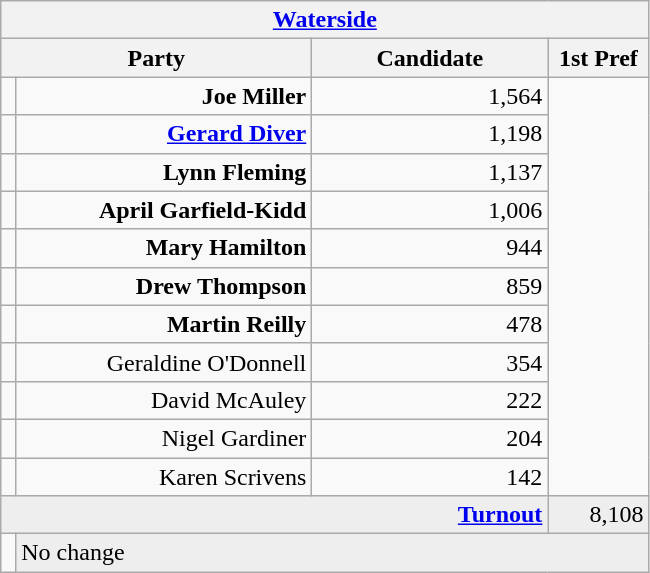<table class="wikitable">
<tr>
<th colspan="4" style="text-align:center;"><a href='#'>Waterside</a></th>
</tr>
<tr>
<th colspan="2"  style="text-align:center; width:200px;">Party</th>
<th width=150>Candidate</th>
<th width=60>1st Pref</th>
</tr>
<tr>
<td></td>
<td style="text-align:right;"><strong>Joe Miller</strong></td>
<td style="text-align:right;">1,564</td>
</tr>
<tr>
<td></td>
<td style="text-align:right;"><strong><a href='#'>Gerard Diver</a></strong></td>
<td style="text-align:right;">1,198</td>
</tr>
<tr>
<td></td>
<td style="text-align:right;"><strong>Lynn Fleming</strong></td>
<td style="text-align:right;">1,137</td>
</tr>
<tr>
<td></td>
<td style="text-align:right;"><strong>April Garfield-Kidd</strong></td>
<td style="text-align:right;">1,006</td>
</tr>
<tr>
<td></td>
<td style="text-align:right;"><strong>Mary Hamilton</strong></td>
<td style="text-align:right;">944</td>
</tr>
<tr>
<td></td>
<td style="text-align:right;"><strong>Drew Thompson</strong></td>
<td style="text-align:right;">859</td>
</tr>
<tr>
<td></td>
<td style="text-align:right;"><strong>Martin Reilly</strong></td>
<td style="text-align:right;">478</td>
</tr>
<tr>
<td></td>
<td style="text-align:right;">Geraldine O'Donnell</td>
<td style="text-align:right;">354</td>
</tr>
<tr>
<td></td>
<td style="text-align:right;">David McAuley</td>
<td style="text-align:right;">222</td>
</tr>
<tr>
<td></td>
<td style="text-align:right;">Nigel Gardiner</td>
<td style="text-align:right;">204</td>
</tr>
<tr>
<td></td>
<td style="text-align:right;">Karen Scrivens</td>
<td style="text-align:right;">142</td>
</tr>
<tr style="background:#eee;">
<td colspan="3" style="text-align:right;"><strong><a href='#'>Turnout</a></strong></td>
<td style="text-align:right;">8,108</td>
</tr>
<tr>
<td></td>
<td colspan="3" style="background:#eee;">No change</td>
</tr>
</table>
